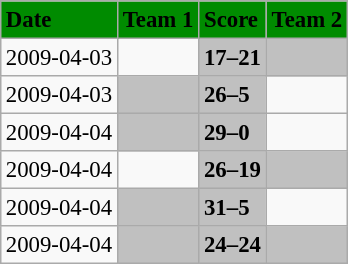<table class="wikitable" style="margin:0.5em auto; font-size:95%">
<tr bgcolor="#008B00">
<td><strong>Date</strong></td>
<td><strong>Team 1</strong></td>
<td><strong>Score</strong></td>
<td><strong>Team 2</strong></td>
</tr>
<tr>
<td>2009-04-03</td>
<td></td>
<td bgcolor="silver"><strong>17–21</strong></td>
<td bgcolor="silver"><strong></strong></td>
</tr>
<tr>
<td>2009-04-03</td>
<td bgcolor="silver"><strong></strong></td>
<td bgcolor="silver"><strong>26–5</strong></td>
<td></td>
</tr>
<tr>
<td>2009-04-04</td>
<td bgcolor="silver"><strong></strong></td>
<td bgcolor="silver"><strong>29–0</strong></td>
<td></td>
</tr>
<tr>
<td>2009-04-04</td>
<td></td>
<td bgcolor="silver"><strong>26–19</strong></td>
<td bgcolor="silver"><strong></strong></td>
</tr>
<tr>
<td>2009-04-04</td>
<td bgcolor="silver"><strong></strong></td>
<td bgcolor="silver"><strong>31–5</strong></td>
<td></td>
</tr>
<tr>
<td>2009-04-04</td>
<td bgcolor="silver"><strong></strong></td>
<td bgcolor="silver"><strong>24–24</strong></td>
<td bgcolor="silver"><strong></strong></td>
</tr>
</table>
